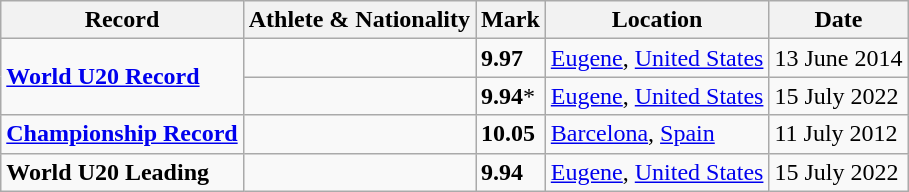<table class="wikitable">
<tr>
<th>Record</th>
<th>Athlete & Nationality</th>
<th>Mark</th>
<th>Location</th>
<th>Date</th>
</tr>
<tr>
<td rowspan=2><strong><a href='#'>World U20 Record</a></strong></td>
<td></td>
<td><strong>9.97</strong></td>
<td><a href='#'>Eugene</a>, <a href='#'>United States</a></td>
<td>13 June 2014</td>
</tr>
<tr>
<td></td>
<td><strong>9.94</strong>*</td>
<td><a href='#'>Eugene</a>, <a href='#'>United States</a></td>
<td>15 July 2022</td>
</tr>
<tr>
<td><strong><a href='#'>Championship Record</a></strong></td>
<td></td>
<td><strong>10.05</strong></td>
<td><a href='#'>Barcelona</a>, <a href='#'>Spain</a></td>
<td>11 July 2012</td>
</tr>
<tr>
<td><strong>World U20 Leading</strong></td>
<td></td>
<td><strong>9.94</strong></td>
<td><a href='#'>Eugene</a>, <a href='#'>United States</a></td>
<td>15 July 2022</td>
</tr>
</table>
